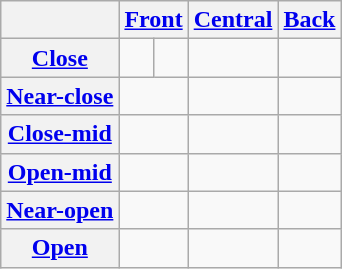<table class=wikitable style=text-align:center>
<tr>
<th></th>
<th colspan=2><a href='#'>Front</a></th>
<th><a href='#'>Central</a></th>
<th><a href='#'>Back</a></th>
</tr>
<tr>
<th><a href='#'>Close</a></th>
<td></td>
<td></td>
<td></td>
<td></td>
</tr>
<tr>
<th><a href='#'>Near-close</a></th>
<td colspan=2></td>
<td></td>
<td></td>
</tr>
<tr>
<th><a href='#'>Close-mid</a></th>
<td colspan=2></td>
<td></td>
<td></td>
</tr>
<tr>
<th><a href='#'>Open-mid</a></th>
<td colspan=2></td>
<td></td>
<td></td>
</tr>
<tr>
<th><a href='#'>Near-open</a></th>
<td colspan=2></td>
<td></td>
<td></td>
</tr>
<tr>
<th><a href='#'>Open</a></th>
<td colspan=2></td>
<td></td>
<td></td>
</tr>
</table>
